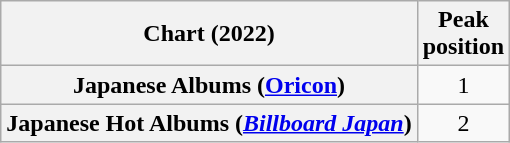<table class="wikitable sortable plainrowheaders">
<tr>
<th scope="col">Chart (2022)</th>
<th scope="col">Peak<br>position</th>
</tr>
<tr>
<th scope="row">Japanese Albums (<a href='#'>Oricon</a>)</th>
<td align="center">1</td>
</tr>
<tr>
<th scope="row">Japanese Hot Albums (<em><a href='#'>Billboard Japan</a></em>)</th>
<td align="center">2</td>
</tr>
</table>
